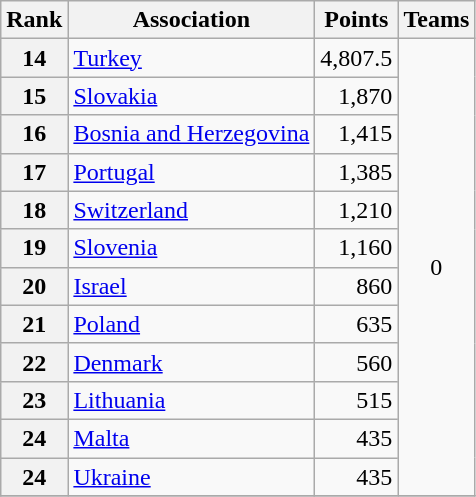<table class="wikitable">
<tr>
<th>Rank</th>
<th>Association</th>
<th>Points</th>
<th>Teams</th>
</tr>
<tr>
<th>14</th>
<td> <a href='#'>Turkey</a></td>
<td align=right>4,807.5</td>
<td rowspan="12" align="center">0</td>
</tr>
<tr>
<th>15</th>
<td> <a href='#'>Slovakia</a></td>
<td align=right>1,870</td>
</tr>
<tr>
<th>16</th>
<td> <a href='#'>Bosnia and Herzegovina</a></td>
<td align=right>1,415</td>
</tr>
<tr>
<th>17</th>
<td> <a href='#'>Portugal</a></td>
<td align=right>1,385</td>
</tr>
<tr>
<th>18</th>
<td> <a href='#'>Switzerland</a></td>
<td align=right>1,210</td>
</tr>
<tr>
<th>19</th>
<td> <a href='#'>Slovenia</a></td>
<td align="right">1,160</td>
</tr>
<tr>
<th>20</th>
<td> <a href='#'>Israel</a></td>
<td align="right">860</td>
</tr>
<tr>
<th>21</th>
<td> <a href='#'>Poland</a></td>
<td align="right">635</td>
</tr>
<tr>
<th>22</th>
<td> <a href='#'>Denmark</a></td>
<td align="right">560</td>
</tr>
<tr>
<th>23</th>
<td> <a href='#'>Lithuania</a></td>
<td align="right">515</td>
</tr>
<tr>
<th>24</th>
<td> <a href='#'>Malta</a></td>
<td align="right">435</td>
</tr>
<tr>
<th>24</th>
<td> <a href='#'>Ukraine</a></td>
<td align="right">435</td>
</tr>
<tr>
</tr>
</table>
